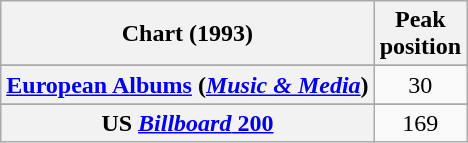<table class="wikitable sortable plainrowheaders" style="text-align:center">
<tr>
<th scope="col">Chart (1993)</th>
<th scope="col">Peak<br>position</th>
</tr>
<tr>
</tr>
<tr>
<th scope="row"><a href='#'>European Albums</a> (<em><a href='#'>Music & Media</a></em>)</th>
<td>30</td>
</tr>
<tr>
</tr>
<tr>
</tr>
<tr>
</tr>
<tr>
</tr>
<tr>
<th scope="row">US <a href='#'><em>Billboard</em> 200</a></th>
<td>169</td>
</tr>
</table>
